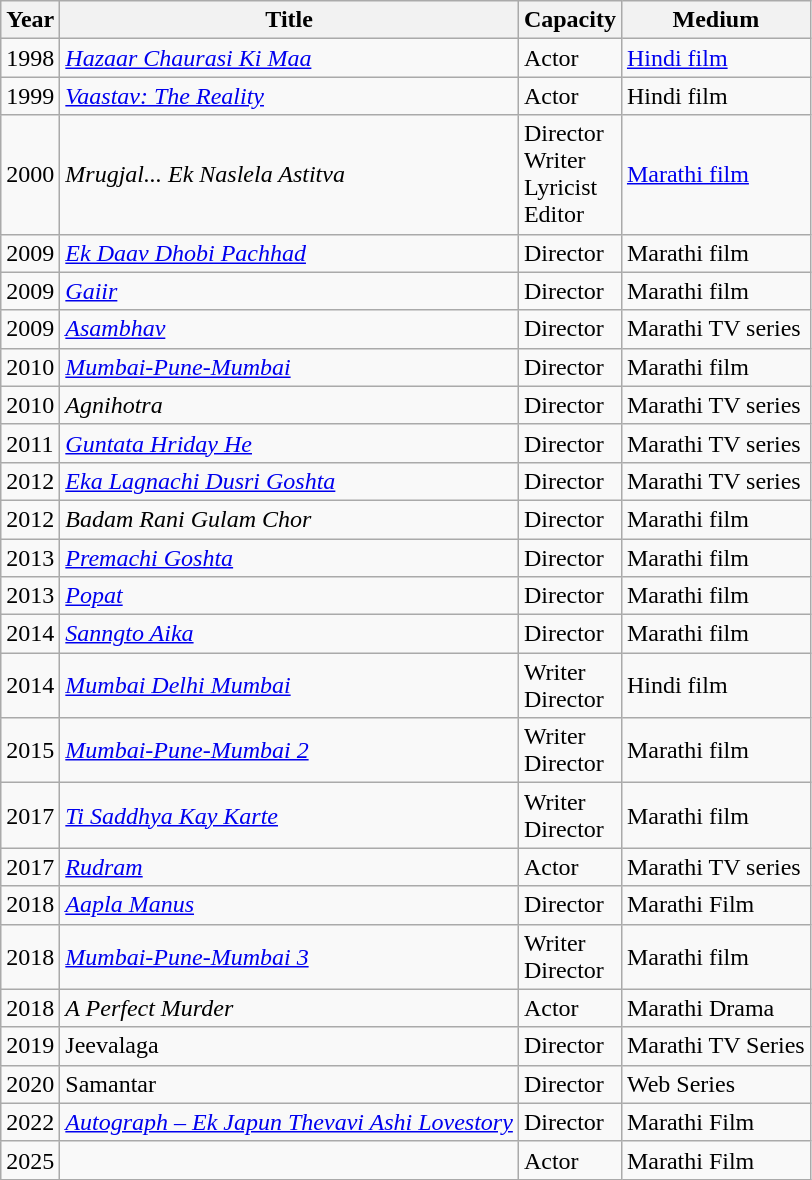<table class="wikitable sortable">
<tr>
<th>Year</th>
<th>Title</th>
<th>Capacity</th>
<th>Medium</th>
</tr>
<tr>
<td>1998</td>
<td><em><a href='#'>Hazaar Chaurasi Ki Maa</a></em></td>
<td>Actor</td>
<td><a href='#'>Hindi film</a></td>
</tr>
<tr>
<td>1999</td>
<td><em><a href='#'>Vaastav: The Reality</a></em></td>
<td>Actor</td>
<td>Hindi film</td>
</tr>
<tr>
<td>2000</td>
<td><em>Mrugjal... Ek Naslela Astitva</em></td>
<td>Director<br> Writer<br> Lyricist <br> Editor</td>
<td><a href='#'>Marathi film</a></td>
</tr>
<tr>
<td>2009</td>
<td><em><a href='#'>Ek Daav Dhobi Pachhad</a></em></td>
<td>Director</td>
<td>Marathi film</td>
</tr>
<tr>
<td>2009</td>
<td><em><a href='#'>Gaiir</a></em></td>
<td>Director</td>
<td>Marathi film</td>
</tr>
<tr>
<td>2009</td>
<td><em><a href='#'>Asambhav</a></em></td>
<td>Director</td>
<td>Marathi TV series</td>
</tr>
<tr>
<td>2010</td>
<td><em><a href='#'>Mumbai-Pune-Mumbai</a></em></td>
<td>Director</td>
<td>Marathi film</td>
</tr>
<tr>
<td>2010</td>
<td><em>Agnihotra</em></td>
<td>Director</td>
<td>Marathi TV series</td>
</tr>
<tr>
<td>2011</td>
<td><em><a href='#'>Guntata Hriday He</a></em></td>
<td>Director</td>
<td>Marathi TV series</td>
</tr>
<tr>
<td>2012</td>
<td><em><a href='#'>Eka Lagnachi Dusri Goshta</a></em></td>
<td>Director</td>
<td>Marathi TV series</td>
</tr>
<tr>
<td>2012</td>
<td><em>Badam Rani Gulam Chor</em></td>
<td>Director</td>
<td>Marathi film</td>
</tr>
<tr>
<td>2013</td>
<td><em><a href='#'>Premachi Goshta</a></em></td>
<td>Director</td>
<td>Marathi film</td>
</tr>
<tr>
<td>2013</td>
<td><em><a href='#'>Popat</a></em></td>
<td>Director</td>
<td>Marathi film</td>
</tr>
<tr>
<td>2014</td>
<td><em><a href='#'>Sanngto Aika</a></em></td>
<td>Director</td>
<td>Marathi film</td>
</tr>
<tr>
<td>2014</td>
<td><em><a href='#'>Mumbai Delhi Mumbai</a></em></td>
<td>Writer<br>Director</td>
<td>Hindi film</td>
</tr>
<tr>
<td>2015</td>
<td><em><a href='#'>Mumbai-Pune-Mumbai 2</a></em></td>
<td>Writer<br>Director</td>
<td>Marathi film</td>
</tr>
<tr>
<td>2017</td>
<td><em><a href='#'>Ti Saddhya Kay Karte</a></em></td>
<td>Writer<br>Director</td>
<td>Marathi film</td>
</tr>
<tr>
<td>2017</td>
<td><em><a href='#'>Rudram</a></em></td>
<td>Actor</td>
<td>Marathi TV series</td>
</tr>
<tr>
<td>2018</td>
<td><em><a href='#'>Aapla Manus</a></em></td>
<td>Director</td>
<td>Marathi Film</td>
</tr>
<tr>
<td>2018</td>
<td><em><a href='#'>Mumbai-Pune-Mumbai 3</a></em></td>
<td>Writer<br>Director</td>
<td>Marathi film</td>
</tr>
<tr>
<td>2018</td>
<td><em>A Perfect Murder</em></td>
<td>Actor</td>
<td>Marathi Drama</td>
</tr>
<tr>
<td>2019</td>
<td>Jeevalaga</td>
<td>Director</td>
<td>Marathi TV Series</td>
</tr>
<tr>
<td>2020</td>
<td>Samantar</td>
<td>Director</td>
<td>Web Series</td>
</tr>
<tr>
<td>2022</td>
<td><em><a href='#'>Autograph – Ek Japun Thevavi Ashi Lovestory</a></em></td>
<td>Director</td>
<td>Marathi Film</td>
</tr>
<tr>
<td>2025</td>
<td></td>
<td>Actor</td>
<td>Marathi Film </td>
</tr>
</table>
